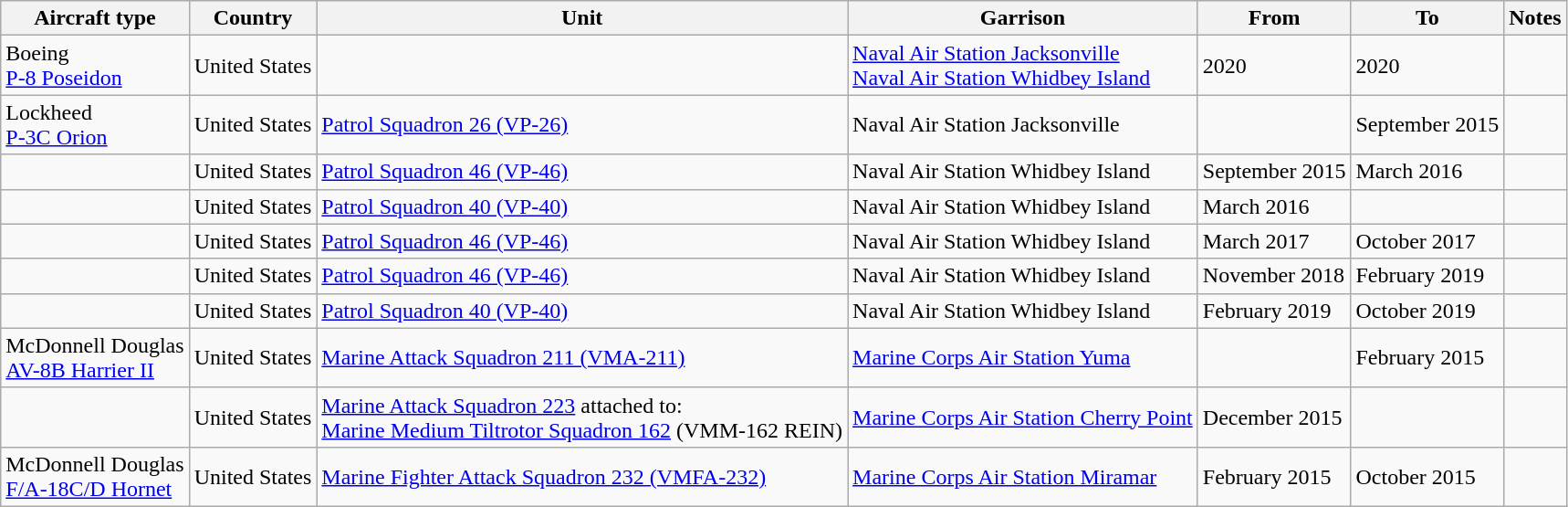<table class="wikitable">
<tr>
<th>Aircraft type</th>
<th>Country</th>
<th>Unit</th>
<th>Garrison</th>
<th>From</th>
<th>To</th>
<th>Notes</th>
</tr>
<tr>
<td>Boeing<br><a href='#'>P-8 Poseidon</a></td>
<td>United States</td>
<td></td>
<td><a href='#'>Naval Air Station Jacksonville</a><br><a href='#'>Naval Air Station Whidbey Island</a></td>
<td>2020</td>
<td>2020</td>
<td></td>
</tr>
<tr>
<td>Lockheed<br><a href='#'>P-3C Orion</a></td>
<td>United States</td>
<td><a href='#'>Patrol Squadron 26 (VP-26)</a></td>
<td>Naval Air Station Jacksonville</td>
<td></td>
<td>September 2015</td>
<td></td>
</tr>
<tr>
<td></td>
<td>United States</td>
<td><a href='#'>Patrol Squadron 46 (VP-46)</a></td>
<td>Naval Air Station Whidbey Island</td>
<td>September 2015</td>
<td>March 2016</td>
<td></td>
</tr>
<tr>
<td></td>
<td>United States</td>
<td><a href='#'>Patrol Squadron 40 (VP-40)</a></td>
<td>Naval Air Station Whidbey Island</td>
<td>March 2016</td>
<td></td>
<td></td>
</tr>
<tr>
<td></td>
<td>United States</td>
<td><a href='#'>Patrol Squadron 46 (VP-46)</a></td>
<td>Naval Air Station Whidbey Island</td>
<td>March 2017</td>
<td>October 2017</td>
<td></td>
</tr>
<tr>
<td></td>
<td>United States</td>
<td><a href='#'>Patrol Squadron 46 (VP-46)</a></td>
<td>Naval Air Station Whidbey Island</td>
<td>November 2018</td>
<td>February 2019</td>
<td></td>
</tr>
<tr>
<td></td>
<td>United States</td>
<td><a href='#'>Patrol Squadron 40 (VP-40)</a></td>
<td>Naval Air Station Whidbey Island</td>
<td>February 2019</td>
<td>October 2019</td>
<td></td>
</tr>
<tr>
<td>McDonnell Douglas<br><a href='#'>AV-8B Harrier II</a></td>
<td>United States</td>
<td><a href='#'>Marine Attack Squadron 211 (VMA-211)</a></td>
<td><a href='#'>Marine Corps Air Station Yuma</a></td>
<td></td>
<td>February 2015</td>
<td></td>
</tr>
<tr>
<td></td>
<td>United States</td>
<td><a href='#'>Marine Attack Squadron 223</a> attached to:<br><a href='#'>Marine Medium Tiltrotor Squadron 162</a> (VMM-162 REIN)</td>
<td><a href='#'>Marine Corps Air Station Cherry Point</a></td>
<td>December 2015</td>
<td></td>
<td></td>
</tr>
<tr>
<td>McDonnell Douglas<br><a href='#'>F/A-18C/D Hornet</a></td>
<td>United States</td>
<td><a href='#'>Marine Fighter Attack Squadron 232 (VMFA-232)</a></td>
<td><a href='#'>Marine Corps Air Station Miramar</a></td>
<td>February 2015</td>
<td>October 2015</td>
<td></td>
</tr>
</table>
